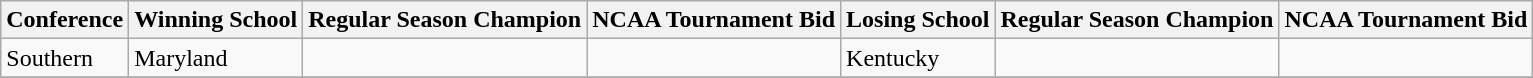<table class="wikitable">
<tr>
<th>Conference</th>
<th>Winning School</th>
<th>Regular Season Champion</th>
<th>NCAA Tournament Bid</th>
<th>Losing School</th>
<th>Regular Season Champion</th>
<th>NCAA Tournament Bid</th>
</tr>
<tr>
<td>Southern</td>
<td>Maryland</td>
<td></td>
<td></td>
<td>Kentucky</td>
<td></td>
<td></td>
</tr>
<tr>
</tr>
</table>
